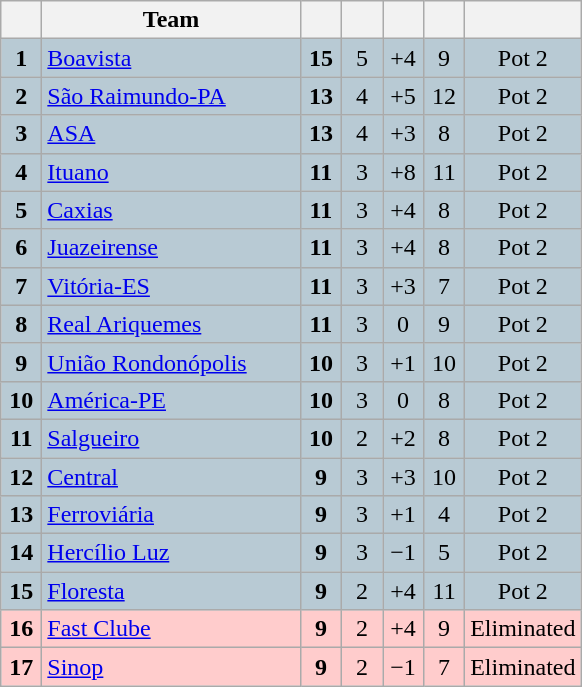<table class="wikitable" style="text-align: center;">
<tr>
<th width=20></th>
<th width=165>Team</th>
<th width=20></th>
<th width=20></th>
<th width=20></th>
<th width=20></th>
<th width=40></th>
</tr>
<tr bgcolor="#b8cad4">
<td><strong>1</strong></td>
<td align=left> <a href='#'>Boavista</a></td>
<td><strong>15</strong></td>
<td>5</td>
<td>+4</td>
<td>9</td>
<td>Pot 2</td>
</tr>
<tr bgcolor="#b8cad4">
<td><strong>2</strong></td>
<td align=left> <a href='#'>São Raimundo-PA</a></td>
<td><strong>13</strong></td>
<td>4</td>
<td>+5</td>
<td>12</td>
<td>Pot 2</td>
</tr>
<tr bgcolor="#b8cad4">
<td><strong>3</strong></td>
<td align=left> <a href='#'>ASA</a></td>
<td><strong>13</strong></td>
<td>4</td>
<td>+3</td>
<td>8</td>
<td>Pot 2</td>
</tr>
<tr bgcolor="#b8cad4">
<td><strong>4</strong></td>
<td align=left> <a href='#'>Ituano</a></td>
<td><strong>11</strong></td>
<td>3</td>
<td>+8</td>
<td>11</td>
<td>Pot 2</td>
</tr>
<tr bgcolor="#b8cad4">
<td><strong>5</strong></td>
<td align=left> <a href='#'>Caxias</a></td>
<td><strong>11</strong></td>
<td>3</td>
<td>+4</td>
<td>8</td>
<td>Pot 2</td>
</tr>
<tr bgcolor="#b8cad4">
<td><strong>6</strong></td>
<td align=left> <a href='#'>Juazeirense</a></td>
<td><strong>11</strong></td>
<td>3</td>
<td>+4</td>
<td>8</td>
<td>Pot 2</td>
</tr>
<tr bgcolor="#b8cad4">
<td><strong>7</strong></td>
<td align=left> <a href='#'>Vitória-ES</a></td>
<td><strong>11</strong></td>
<td>3</td>
<td>+3</td>
<td>7</td>
<td>Pot 2</td>
</tr>
<tr bgcolor="#b8cad4">
<td><strong>8</strong></td>
<td align=left> <a href='#'>Real Ariquemes</a></td>
<td><strong>11</strong></td>
<td>3</td>
<td>0</td>
<td>9</td>
<td>Pot 2</td>
</tr>
<tr bgcolor="#b8cad4">
<td><strong>9</strong></td>
<td align=left> <a href='#'>União Rondonópolis</a></td>
<td><strong>10</strong></td>
<td>3</td>
<td>+1</td>
<td>10</td>
<td>Pot 2</td>
</tr>
<tr bgcolor="#b8cad4">
<td><strong>10</strong></td>
<td align=left> <a href='#'>América-PE</a></td>
<td><strong>10</strong></td>
<td>3</td>
<td>0</td>
<td>8</td>
<td>Pot 2</td>
</tr>
<tr bgcolor="#b8cad4">
<td><strong>11</strong></td>
<td align=left> <a href='#'>Salgueiro</a></td>
<td><strong>10</strong></td>
<td>2</td>
<td>+2</td>
<td>8</td>
<td>Pot 2</td>
</tr>
<tr bgcolor="#b8cad4">
<td><strong>12</strong></td>
<td align=left> <a href='#'>Central</a></td>
<td><strong>9</strong></td>
<td>3</td>
<td>+3</td>
<td>10</td>
<td>Pot 2</td>
</tr>
<tr bgcolor="#b8cad4">
<td><strong>13</strong></td>
<td align=left> <a href='#'>Ferroviária</a></td>
<td><strong>9</strong></td>
<td>3</td>
<td>+1</td>
<td>4</td>
<td>Pot 2</td>
</tr>
<tr bgcolor="#b8cad4">
<td><strong>14</strong></td>
<td align=left> <a href='#'>Hercílio Luz</a></td>
<td><strong>9</strong></td>
<td>3</td>
<td>−1</td>
<td>5</td>
<td>Pot 2</td>
</tr>
<tr bgcolor="#b8cad4">
<td><strong>15</strong></td>
<td align=left> <a href='#'>Floresta</a></td>
<td><strong>9</strong></td>
<td>2</td>
<td>+4</td>
<td>11</td>
<td>Pot 2</td>
</tr>
<tr bgcolor="#ffcccc">
<td><strong>16</strong></td>
<td align=left> <a href='#'>Fast Clube</a></td>
<td><strong>9</strong></td>
<td>2</td>
<td>+4</td>
<td>9</td>
<td>Eliminated</td>
</tr>
<tr bgcolor="#ffcccc">
<td><strong>17</strong></td>
<td align=left> <a href='#'>Sinop</a></td>
<td><strong>9</strong></td>
<td>2</td>
<td>−1</td>
<td>7</td>
<td>Eliminated</td>
</tr>
</table>
